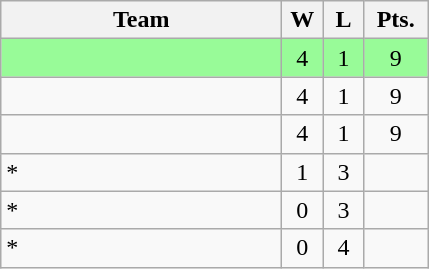<table class="wikitable" style="text-align:center">
<tr>
<th width=180px>Team</th>
<th width=20px>W</th>
<th width=20px>L</th>
<th width=35px>Pts.</th>
</tr>
<tr bgcolor="#98fb98">
<td align=left></td>
<td>4</td>
<td>1</td>
<td>9</td>
</tr>
<tr>
<td align=left></td>
<td>4</td>
<td>1</td>
<td>9</td>
</tr>
<tr>
<td align=left></td>
<td>4</td>
<td>1</td>
<td>9</td>
</tr>
<tr>
<td align=left>*</td>
<td>1</td>
<td>3</td>
<td></td>
</tr>
<tr>
<td align=left>*</td>
<td>0</td>
<td>3</td>
<td></td>
</tr>
<tr>
<td align=left>*</td>
<td>0</td>
<td>4</td>
<td></td>
</tr>
</table>
